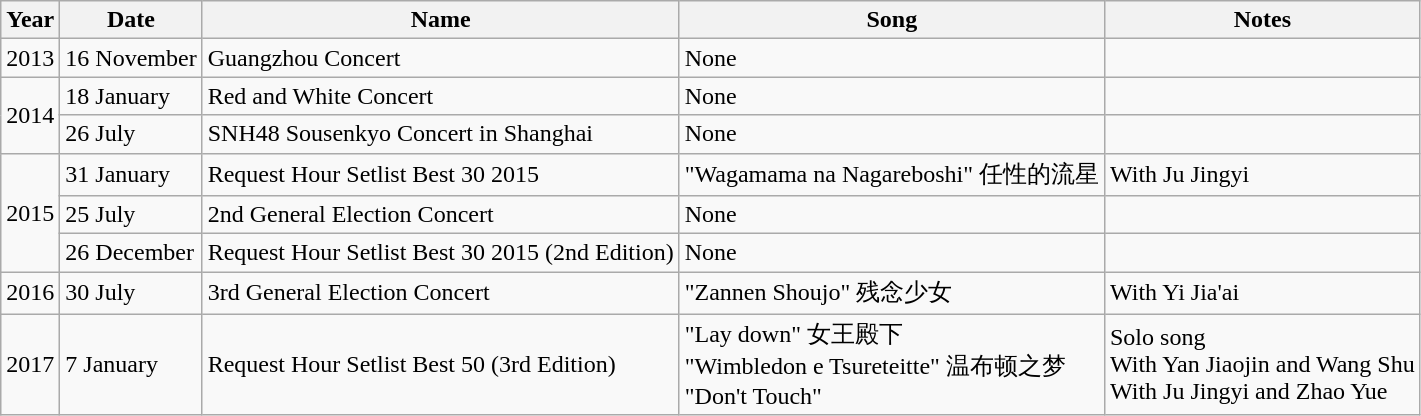<table class="wikitable">
<tr>
<th>Year</th>
<th>Date</th>
<th>Name</th>
<th>Song</th>
<th>Notes</th>
</tr>
<tr>
<td>2013</td>
<td>16 November</td>
<td>Guangzhou Concert</td>
<td>None</td>
<td></td>
</tr>
<tr>
<td rowspan="2">2014</td>
<td>18 January</td>
<td>Red and White Concert</td>
<td>None</td>
<td></td>
</tr>
<tr>
<td>26 July</td>
<td>SNH48 Sousenkyo Concert in Shanghai</td>
<td>None</td>
<td></td>
</tr>
<tr>
<td rowspan="3">2015</td>
<td>31 January</td>
<td>Request Hour Setlist Best 30 2015</td>
<td>"Wagamama na Nagareboshi" 任性的流星</td>
<td>With Ju Jingyi</td>
</tr>
<tr>
<td>25 July</td>
<td>2nd General Election Concert</td>
<td>None</td>
<td></td>
</tr>
<tr>
<td>26 December</td>
<td>Request Hour Setlist Best 30 2015 (2nd Edition)</td>
<td>None</td>
<td></td>
</tr>
<tr>
<td>2016</td>
<td>30 July</td>
<td>3rd General Election Concert</td>
<td>"Zannen Shoujo" 残念少女</td>
<td>With Yi Jia'ai</td>
</tr>
<tr>
<td>2017</td>
<td>7 January</td>
<td>Request Hour Setlist Best 50 (3rd Edition)</td>
<td>"Lay down" 女王殿下 <br> "Wimbledon e Tsureteitte" 温布顿之梦 <br> "Don't Touch"</td>
<td>Solo song <br> With Yan Jiaojin and Wang Shu <br> With Ju Jingyi and Zhao Yue</td>
</tr>
</table>
